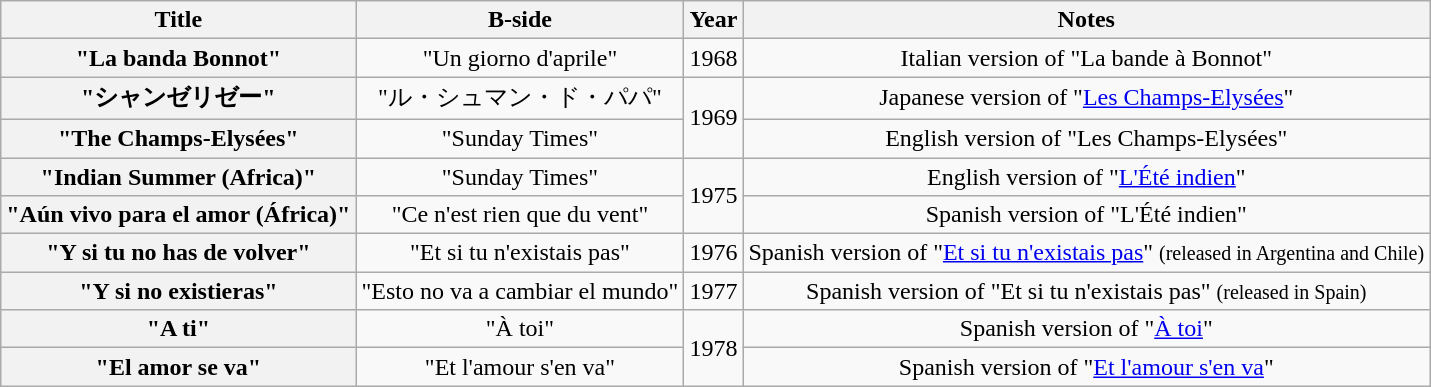<table class="wikitable plainrowheaders" style="text-align:center;">
<tr>
<th rowspan="1" scope="col">Title</th>
<th rowspan="1" scope="col">B-side</th>
<th rowspan="1" scope="col">Year</th>
<th rowspan="1" scope="col">Notes</th>
</tr>
<tr>
<th scope="row">"La banda Bonnot"</th>
<td>"Un giorno d'aprile"</td>
<td>1968</td>
<td>Italian version of "La bande à Bonnot"</td>
</tr>
<tr>
<th scope="row">"シャンゼリゼー"</th>
<td>"ル・シュマン・ド・パパ"</td>
<td rowspan="2">1969</td>
<td>Japanese version of "<a href='#'>Les Champs-Elysées</a>"</td>
</tr>
<tr>
<th scope="row">"The Champs-Elysées"</th>
<td>"Sunday Times"</td>
<td>English version of "Les Champs-Elysées"</td>
</tr>
<tr>
<th scope="row">"Indian Summer (Africa)"</th>
<td>"Sunday Times"</td>
<td rowspan="2">1975</td>
<td>English version of "<a href='#'>L'Été indien</a>"</td>
</tr>
<tr>
<th scope="row">"Aún vivo para el amor (África)"</th>
<td>"Ce n'est rien que du vent"</td>
<td>Spanish version of "L'Été indien"</td>
</tr>
<tr>
<th scope="row">"Y si tu no has de volver"</th>
<td>"Et si tu n'existais pas"</td>
<td>1976</td>
<td>Spanish version of "<a href='#'>Et si tu n'existais pas</a>" <small>(released in Argentina and Chile)</small></td>
</tr>
<tr>
<th scope="row">"Y si no existieras"</th>
<td>"Esto no va a cambiar el mundo"</td>
<td>1977</td>
<td>Spanish version of "Et si tu n'existais pas" <small>(released in Spain)</small></td>
</tr>
<tr>
<th scope="row">"A ti"</th>
<td>"À toi"</td>
<td rowspan="2">1978</td>
<td>Spanish version of "<a href='#'>À toi</a>"</td>
</tr>
<tr>
<th scope="row">"El amor se va"</th>
<td>"Et l'amour s'en va"</td>
<td>Spanish version of "<a href='#'>Et l'amour s'en va</a>"</td>
</tr>
</table>
